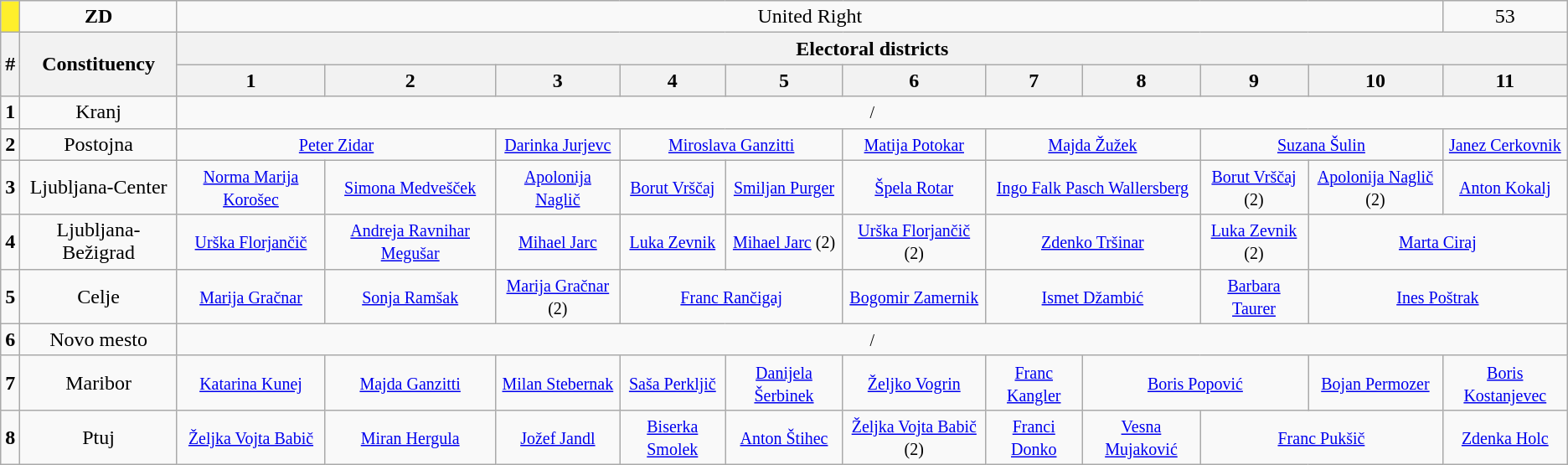<table class="wikitable" style="text-align: center;">
<tr>
<td style="background:#FEEF2C"></td>
<td><strong>ZD</strong></td>
<td colspan="10">United Right<br></td>
<td>53<br></td>
</tr>
<tr>
<th rowspan="2">#</th>
<th rowspan="2">Constituency</th>
<th colspan="11">Electoral districts</th>
</tr>
<tr>
<th>1</th>
<th>2</th>
<th>3</th>
<th>4</th>
<th>5</th>
<th>6</th>
<th>7</th>
<th>8</th>
<th>9</th>
<th>10</th>
<th>11</th>
</tr>
<tr>
<td style="text-align:center;"><strong>1</strong></td>
<td>Kranj</td>
<td colspan="11"><small>/</small></td>
</tr>
<tr>
<td style="text-align:center;"><strong>2</strong></td>
<td>Postojna</td>
<td colspan="2"><a href='#'><small>Peter Zidar</small></a></td>
<td><a href='#'><small>Darinka Jurjevc</small></a></td>
<td colspan="2"><a href='#'><small>Miroslava Ganzitti</small></a></td>
<td><a href='#'><small>Matija Potokar</small></a></td>
<td colspan="2"><a href='#'><small>Majda Žužek</small></a></td>
<td colspan="2"><a href='#'><small>Suzana Šulin</small></a></td>
<td><a href='#'><small>Janez Cerkovnik</small></a></td>
</tr>
<tr>
<td style="text-align:center;"><strong>3</strong></td>
<td>Ljubljana-Center</td>
<td><small><a href='#'>Norma Marija Korošec</a></small></td>
<td><a href='#'><small>Simona Medvešček</small></a></td>
<td><a href='#'><small>Apolonija Naglič</small></a></td>
<td><a href='#'><small>Borut Vrščaj</small></a></td>
<td><a href='#'><small>Smiljan Purger</small></a></td>
<td><a href='#'><small>Špela Rotar</small></a></td>
<td colspan="2"><a href='#'><small>Ingo Falk Pasch Wallersberg</small></a></td>
<td><small><a href='#'>Borut Vrščaj</a> (2)</small></td>
<td><small><a href='#'>Apolonija Naglič</a> (2)</small></td>
<td><a href='#'><small>Anton Kokalj</small></a></td>
</tr>
<tr>
<td style="text-align:center;"><strong>4</strong></td>
<td>Ljubljana-Bežigrad</td>
<td><a href='#'><small>Urška Florjančič</small></a></td>
<td><a href='#'><small>Andreja Ravnihar Megušar</small></a></td>
<td><a href='#'><small>Mihael Jarc</small></a></td>
<td><a href='#'><small>Luka Zevnik</small></a></td>
<td><small><a href='#'>Mihael Jarc</a> (2)</small></td>
<td><small><a href='#'>Urška Florjančič</a> (2)</small></td>
<td colspan="2"><a href='#'><small>Zdenko Tršinar</small></a></td>
<td><small><a href='#'>Luka Zevnik</a> (2)</small></td>
<td colspan="2"><a href='#'><small>Marta Ciraj</small></a></td>
</tr>
<tr>
<td style="text-align:center;"><strong>5</strong></td>
<td>Celje</td>
<td><a href='#'><small>Marija Gračnar</small></a></td>
<td><a href='#'><small>Sonja Ramšak</small></a></td>
<td><small><a href='#'>Marija Gračnar</a> (2)</small></td>
<td colspan="2"><a href='#'><small>Franc Rančigaj</small></a></td>
<td><a href='#'><small>Bogomir Zamernik</small></a></td>
<td colspan="2"><a href='#'><small>Ismet Džambić</small></a></td>
<td><a href='#'><small>Barbara Taurer</small></a></td>
<td colspan="2"><a href='#'><small>Ines Poštrak</small></a></td>
</tr>
<tr>
<td style="text-align:center;"><strong>6</strong></td>
<td>Novo mesto</td>
<td colspan="11"><small>/</small></td>
</tr>
<tr>
<td style="text-align:center;"><strong>7</strong></td>
<td>Maribor</td>
<td><a href='#'><small>Katarina Kunej</small></a></td>
<td><a href='#'><small>Majda Ganzitti</small></a></td>
<td><a href='#'><small>Milan Stebernak</small></a></td>
<td><a href='#'><small>Saša Perkljič</small></a></td>
<td><a href='#'><small>Danijela Šerbinek</small></a></td>
<td><a href='#'><small>Željko Vogrin</small></a></td>
<td><a href='#'><small>Franc Kangler</small></a></td>
<td colspan="2"><a href='#'><small>Boris Popović</small></a></td>
<td><a href='#'><small>Bojan Permozer</small></a></td>
<td><a href='#'><small>Boris Kostanjevec</small></a></td>
</tr>
<tr>
<td style="text-align:center;"><strong>8</strong></td>
<td>Ptuj</td>
<td><a href='#'><small>Željka Vojta Babič</small></a></td>
<td><a href='#'><small>Miran Hergula</small></a></td>
<td><a href='#'><small>Jožef Jandl</small></a></td>
<td><a href='#'><small>Biserka Smolek</small></a></td>
<td><a href='#'><small>Anton Štihec</small></a></td>
<td><small><a href='#'>Željka Vojta Babič</a> (2)</small></td>
<td><a href='#'><small>Franci Donko</small></a></td>
<td><a href='#'><small>Vesna Mujaković</small></a></td>
<td colspan="2"><a href='#'><small>Franc Pukšič</small></a></td>
<td><a href='#'><small>Zdenka Holc</small></a></td>
</tr>
</table>
